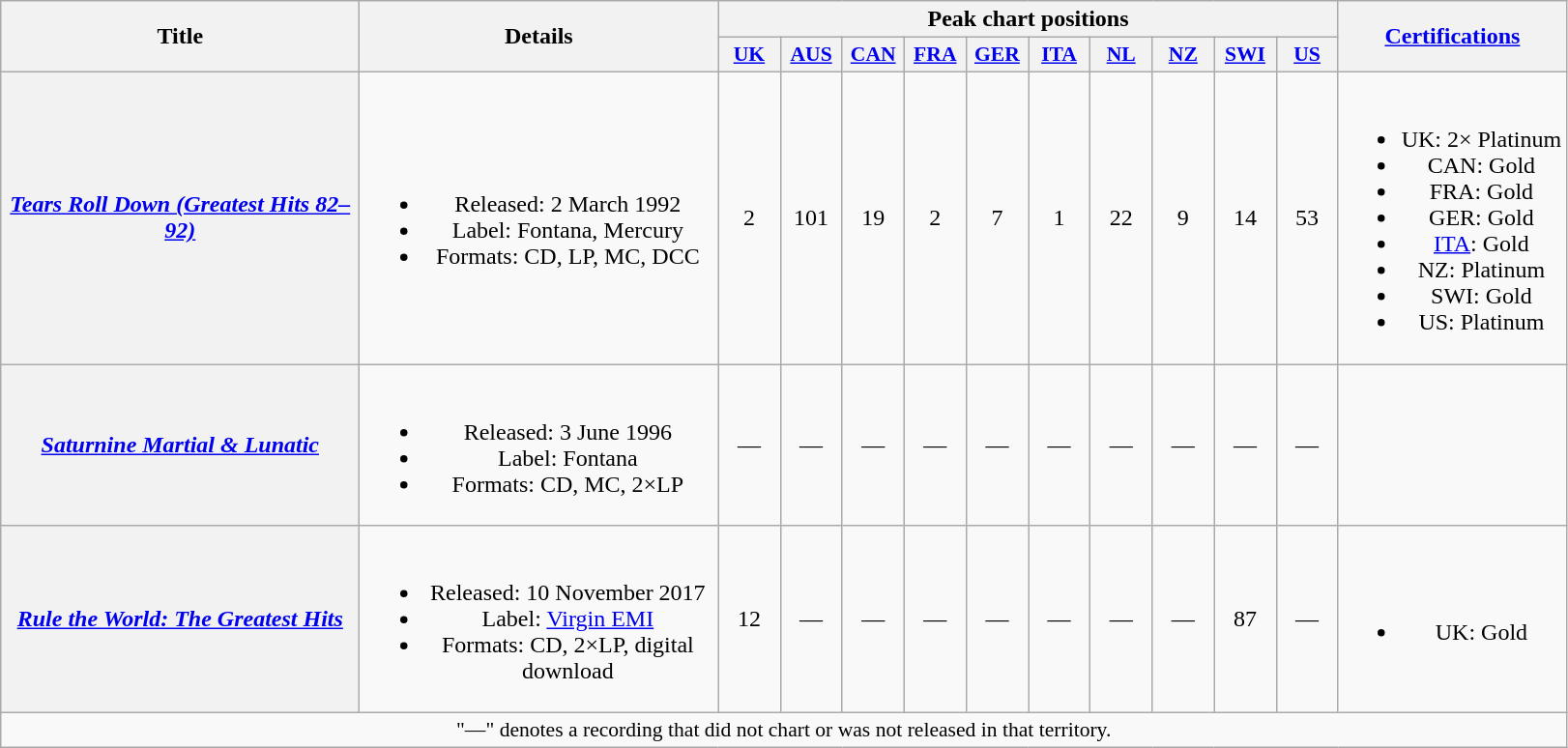<table class="wikitable plainrowheaders" style="text-align:center;">
<tr>
<th scope="col" rowspan="2" style="width:15em;">Title</th>
<th scope="col" rowspan="2" style="width:15em;">Details</th>
<th scope="col" colspan="10">Peak chart positions</th>
<th scope="col" rowspan="2"><a href='#'>Certifications</a></th>
</tr>
<tr>
<th scope="col" style="width:2.5em;font-size:90%;"><a href='#'>UK</a><br></th>
<th scope="col" style="width:2.5em;font-size:90%;"><a href='#'>AUS</a><br></th>
<th scope="col" style="width:2.5em;font-size:90%;"><a href='#'>CAN</a><br></th>
<th scope="col" style="width:2.5em;font-size:90%;"><a href='#'>FRA</a><br></th>
<th scope="col" style="width:2.5em;font-size:90%;"><a href='#'>GER</a><br></th>
<th scope="col" style="width:2.5em;font-size:90%;"><a href='#'>ITA</a><br></th>
<th scope="col" style="width:2.5em;font-size:90%;"><a href='#'>NL</a><br></th>
<th scope="col" style="width:2.5em;font-size:90%;"><a href='#'>NZ</a><br></th>
<th scope="col" style="width:2.5em;font-size:90%;"><a href='#'>SWI</a><br></th>
<th scope="col" style="width:2.5em;font-size:90%;"><a href='#'>US</a><br></th>
</tr>
<tr>
<th scope="row"><em><a href='#'>Tears Roll Down (Greatest Hits 82–92)</a></em></th>
<td><br><ul><li>Released: 2 March 1992</li><li>Label: Fontana, Mercury</li><li>Formats: CD, LP, MC, DCC</li></ul></td>
<td>2</td>
<td>101</td>
<td>19</td>
<td>2</td>
<td>7</td>
<td>1</td>
<td>22</td>
<td>9</td>
<td>14</td>
<td>53</td>
<td><br><ul><li>UK: 2× Platinum</li><li>CAN: Gold</li><li>FRA: Gold</li><li>GER: Gold</li><li><a href='#'>ITA</a>: Gold</li><li>NZ: Platinum</li><li>SWI: Gold</li><li>US: Platinum</li></ul></td>
</tr>
<tr>
<th scope="row"><em><a href='#'>Saturnine Martial & Lunatic</a></em></th>
<td><br><ul><li>Released: 3 June 1996</li><li>Label: Fontana</li><li>Formats: CD, MC, 2×LP</li></ul></td>
<td>—</td>
<td>—</td>
<td>—</td>
<td>—</td>
<td>—</td>
<td>—</td>
<td>—</td>
<td>—</td>
<td>—</td>
<td>—</td>
<td></td>
</tr>
<tr>
<th scope="row"><em><a href='#'>Rule the World: The Greatest Hits</a></em></th>
<td><br><ul><li>Released: 10 November 2017</li><li>Label: <a href='#'>Virgin EMI</a></li><li>Formats: CD, 2×LP, digital download</li></ul></td>
<td>12</td>
<td>—</td>
<td>—</td>
<td>—</td>
<td>—</td>
<td>—</td>
<td>—</td>
<td>—</td>
<td>87</td>
<td>—</td>
<td><br><ul><li>UK: Gold</li></ul></td>
</tr>
<tr>
<td colspan="13" style="font-size:90%">"—" denotes a recording that did not chart or was not released in that territory.</td>
</tr>
</table>
